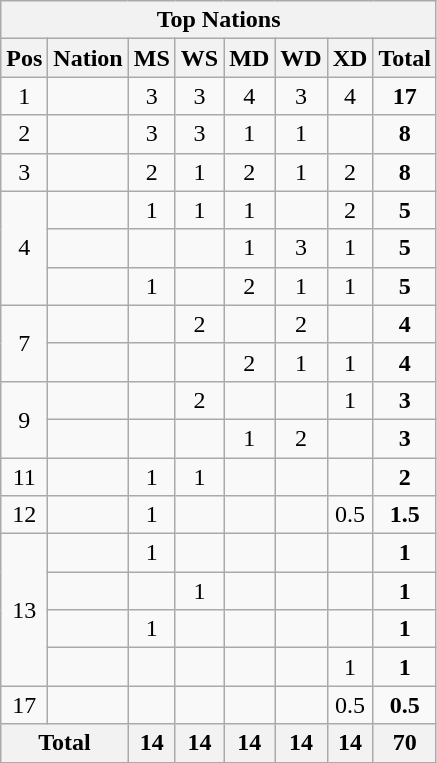<table class="wikitable" style="text-align:center">
<tr>
<th colspan="10">Top Nations</th>
</tr>
<tr>
<th>Pos</th>
<th>Nation</th>
<th>MS</th>
<th>WS</th>
<th>MD</th>
<th>WD</th>
<th>XD</th>
<th>Total</th>
</tr>
<tr>
<td>1</td>
<td align="left"></td>
<td>3</td>
<td>3</td>
<td>4</td>
<td>3</td>
<td>4</td>
<td><strong>17</strong></td>
</tr>
<tr>
<td>2</td>
<td align="left"></td>
<td>3</td>
<td>3</td>
<td>1</td>
<td>1</td>
<td></td>
<td><strong>8</strong></td>
</tr>
<tr>
<td>3</td>
<td align="left"></td>
<td>2</td>
<td>1</td>
<td>2</td>
<td>1</td>
<td>2</td>
<td><strong>8</strong></td>
</tr>
<tr>
<td rowspan="3">4</td>
<td align="left"></td>
<td>1</td>
<td>1</td>
<td>1</td>
<td></td>
<td>2</td>
<td><strong>5</strong></td>
</tr>
<tr>
<td align="left"></td>
<td></td>
<td></td>
<td>1</td>
<td>3</td>
<td>1</td>
<td><strong>5</strong></td>
</tr>
<tr>
<td align="left"></td>
<td>1</td>
<td></td>
<td>2</td>
<td>1</td>
<td>1</td>
<td><strong>5</strong></td>
</tr>
<tr>
<td rowspan="2">7</td>
<td align="left"></td>
<td></td>
<td>2</td>
<td></td>
<td>2</td>
<td></td>
<td><strong>4</strong></td>
</tr>
<tr>
<td align="left"></td>
<td></td>
<td></td>
<td>2</td>
<td>1</td>
<td>1</td>
<td><strong>4</strong></td>
</tr>
<tr>
<td rowspan="2">9</td>
<td align="left"></td>
<td></td>
<td>2</td>
<td></td>
<td></td>
<td>1</td>
<td><strong>3</strong></td>
</tr>
<tr>
<td align="left"></td>
<td></td>
<td></td>
<td>1</td>
<td>2</td>
<td></td>
<td><strong>3</strong></td>
</tr>
<tr>
<td>11</td>
<td align="left"></td>
<td>1</td>
<td>1</td>
<td></td>
<td></td>
<td></td>
<td><strong>2</strong></td>
</tr>
<tr>
<td>12</td>
<td align="left"></td>
<td>1</td>
<td></td>
<td></td>
<td></td>
<td>0.5</td>
<td><strong>1.5</strong></td>
</tr>
<tr>
<td rowspan="4">13</td>
<td align="left"></td>
<td>1</td>
<td></td>
<td></td>
<td></td>
<td></td>
<td><strong>1</strong></td>
</tr>
<tr>
<td align="left"></td>
<td></td>
<td>1</td>
<td></td>
<td></td>
<td></td>
<td><strong>1</strong></td>
</tr>
<tr>
<td align="left"></td>
<td>1</td>
<td></td>
<td></td>
<td></td>
<td></td>
<td><strong>1</strong></td>
</tr>
<tr>
<td align="left"></td>
<td></td>
<td></td>
<td></td>
<td></td>
<td>1</td>
<td><strong>1</strong></td>
</tr>
<tr>
<td>17</td>
<td align="left"></td>
<td></td>
<td></td>
<td></td>
<td></td>
<td>0.5</td>
<td><strong>0.5</strong></td>
</tr>
<tr>
<th colspan="2">Total</th>
<th>14</th>
<th>14</th>
<th>14</th>
<th>14</th>
<th>14</th>
<th>70</th>
</tr>
</table>
